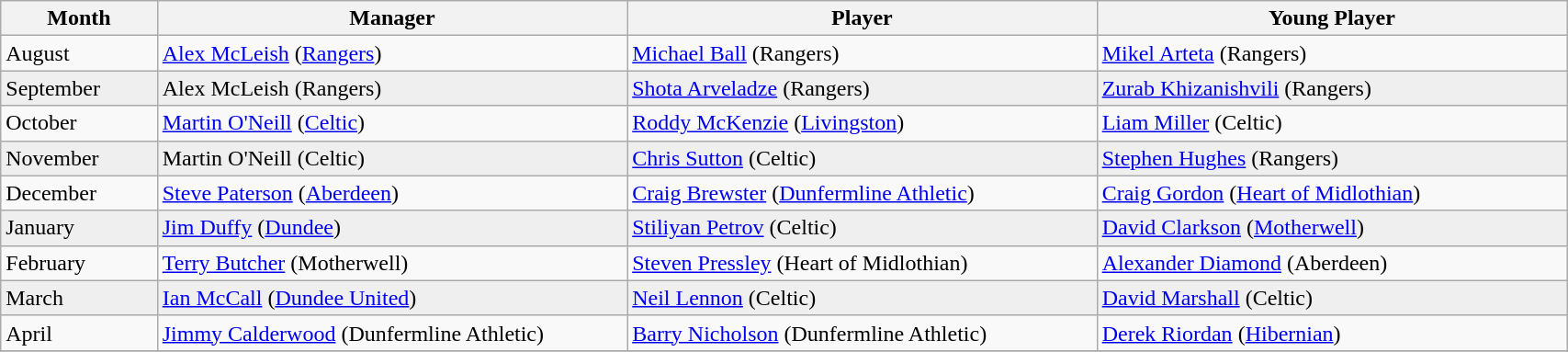<table class="wikitable" style="width: 90%">
<tr>
<th style="width: 10%">Month</th>
<th style="width: 30%">Manager</th>
<th style="width: 30%">Player</th>
<th style="width: 30%">Young Player</th>
</tr>
<tr>
<td>August</td>
<td><a href='#'>Alex McLeish</a> (<a href='#'>Rangers</a>)</td>
<td><a href='#'>Michael Ball</a> (Rangers)</td>
<td><a href='#'>Mikel Arteta</a> (Rangers)</td>
</tr>
<tr style="background-color: #efefef">
<td>September</td>
<td>Alex McLeish (Rangers)</td>
<td><a href='#'>Shota Arveladze</a> (Rangers)</td>
<td><a href='#'>Zurab Khizanishvili</a> (Rangers)</td>
</tr>
<tr>
<td>October</td>
<td><a href='#'>Martin O'Neill</a> (<a href='#'>Celtic</a>)</td>
<td><a href='#'>Roddy McKenzie</a> (<a href='#'>Livingston</a>)</td>
<td><a href='#'>Liam Miller</a> (Celtic)</td>
</tr>
<tr style="background-color: #efefef">
<td>November</td>
<td>Martin O'Neill (Celtic)</td>
<td><a href='#'>Chris Sutton</a> (Celtic)</td>
<td><a href='#'>Stephen Hughes</a> (Rangers)</td>
</tr>
<tr>
<td>December</td>
<td><a href='#'>Steve Paterson</a> (<a href='#'>Aberdeen</a>)</td>
<td><a href='#'>Craig Brewster</a> (<a href='#'>Dunfermline Athletic</a>)</td>
<td><a href='#'>Craig Gordon</a> (<a href='#'>Heart of Midlothian</a>)</td>
</tr>
<tr style="background-color: #efefef">
<td>January</td>
<td><a href='#'>Jim Duffy</a> (<a href='#'>Dundee</a>)</td>
<td><a href='#'>Stiliyan Petrov</a> (Celtic)</td>
<td><a href='#'>David Clarkson</a> (<a href='#'>Motherwell</a>)</td>
</tr>
<tr>
<td>February</td>
<td><a href='#'>Terry Butcher</a> (Motherwell)</td>
<td><a href='#'>Steven Pressley</a> (Heart of Midlothian)</td>
<td><a href='#'>Alexander Diamond</a> (Aberdeen)</td>
</tr>
<tr style="background-color: #efefef">
<td>March</td>
<td><a href='#'>Ian McCall</a> (<a href='#'>Dundee United</a>)</td>
<td><a href='#'>Neil Lennon</a> (Celtic)</td>
<td><a href='#'>David Marshall</a> (Celtic)</td>
</tr>
<tr>
<td>April</td>
<td><a href='#'>Jimmy Calderwood</a> (Dunfermline Athletic)</td>
<td><a href='#'>Barry Nicholson</a> (Dunfermline Athletic)</td>
<td><a href='#'>Derek Riordan</a> (<a href='#'>Hibernian</a>)</td>
</tr>
<tr>
</tr>
</table>
